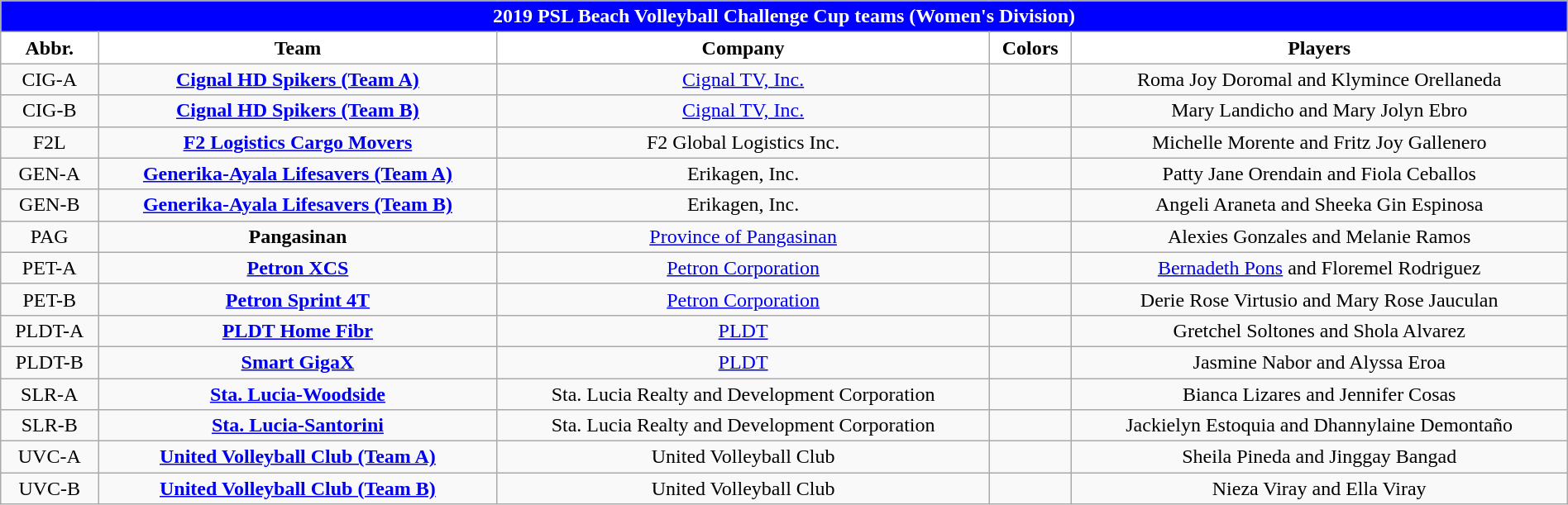<table class="wikitable" style="width:100%; text-align:center">
<tr>
<th style="background:BLUE;color:white;" colspan=7>2019 PSL Beach Volleyball Challenge Cup teams (Women's Division)</th>
</tr>
<tr>
<th style="background:white">Abbr.</th>
<th style="background:white">Team</th>
<th style="background:white">Company</th>
<th style="background:white">Colors</th>
<th style="background:white">Players</th>
</tr>
<tr>
<td>CIG-A</td>
<td><strong><a href='#'>Cignal HD Spikers (Team A)</a></strong></td>
<td><a href='#'>Cignal TV, Inc.</a></td>
<td> </td>
<td>Roma Joy Doromal and Klymince Orellaneda</td>
</tr>
<tr>
<td>CIG-B</td>
<td><strong><a href='#'>Cignal HD Spikers (Team B)</a></strong></td>
<td><a href='#'>Cignal TV, Inc.</a></td>
<td> </td>
<td>Mary Landicho and Mary Jolyn Ebro</td>
</tr>
<tr>
<td>F2L</td>
<td><strong><a href='#'>F2 Logistics Cargo Movers</a></strong></td>
<td>F2 Global Logistics Inc.</td>
<td>  </td>
<td>Michelle Morente and Fritz Joy Gallenero</td>
</tr>
<tr>
<td>GEN-A</td>
<td><strong><a href='#'>Generika-Ayala Lifesavers (Team A)</a></strong></td>
<td>Erikagen, Inc.</td>
<td>  </td>
<td>Patty Jane Orendain and Fiola Ceballos</td>
</tr>
<tr>
<td>GEN-B</td>
<td><strong><a href='#'>Generika-Ayala Lifesavers (Team B)</a></strong></td>
<td>Erikagen, Inc.</td>
<td>  </td>
<td>Angeli Araneta and Sheeka Gin Espinosa</td>
</tr>
<tr>
<td>PAG</td>
<td><strong>Pangasinan</strong></td>
<td><a href='#'>Province of Pangasinan</a></td>
<td></td>
<td>Alexies Gonzales and Melanie Ramos</td>
</tr>
<tr>
<td>PET-A</td>
<td><strong><a href='#'>Petron XCS</a></strong></td>
<td><a href='#'>Petron Corporation</a></td>
<td>  </td>
<td><a href='#'>Bernadeth Pons</a> and Floremel Rodriguez</td>
</tr>
<tr>
<td>PET-B</td>
<td><strong><a href='#'>Petron Sprint 4T</a></strong></td>
<td><a href='#'>Petron Corporation</a></td>
<td>  </td>
<td>Derie Rose Virtusio and Mary Rose Jauculan</td>
</tr>
<tr>
<td>PLDT-A</td>
<td><strong><a href='#'>PLDT Home Fibr</a></strong></td>
<td><a href='#'>PLDT</a></td>
<td>  </td>
<td>Gretchel Soltones and Shola Alvarez</td>
</tr>
<tr>
<td>PLDT-B</td>
<td><strong><a href='#'>Smart GigaX</a></strong></td>
<td><a href='#'>PLDT</a></td>
<td>  </td>
<td>Jasmine Nabor and Alyssa Eroa</td>
</tr>
<tr>
<td>SLR-A</td>
<td><strong><a href='#'>Sta. Lucia-Woodside</a></strong></td>
<td>Sta. Lucia Realty and Development Corporation</td>
<td>  </td>
<td>Bianca Lizares and Jennifer Cosas</td>
</tr>
<tr>
<td>SLR-B</td>
<td><strong><a href='#'>Sta. Lucia-Santorini</a></strong></td>
<td>Sta. Lucia Realty and Development Corporation</td>
<td>  </td>
<td>Jackielyn Estoquia and Dhannylaine Demontaño</td>
</tr>
<tr>
<td>UVC-A</td>
<td><strong><a href='#'>United Volleyball Club (Team A)</a></strong></td>
<td>United Volleyball Club</td>
<td>  </td>
<td>Sheila Pineda and Jinggay Bangad</td>
</tr>
<tr>
<td>UVC-B</td>
<td><strong><a href='#'>United Volleyball Club (Team B)</a></strong></td>
<td>United Volleyball Club</td>
<td>  </td>
<td>Nieza Viray and Ella Viray</td>
</tr>
</table>
